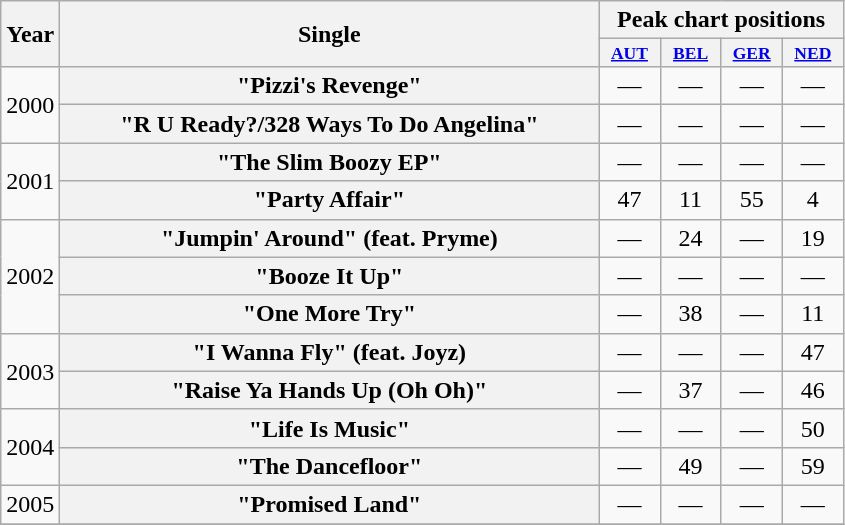<table class="wikitable plainrowheaders" style="text-align:center;">
<tr>
<th rowspan="2">Year</th>
<th rowspan="2" style="width:22em;">Single</th>
<th colspan="4">Peak chart positions</th>
</tr>
<tr style="font-size:small;">
<th style="width:3em;font-size:90%"><a href='#'>AUT</a><br></th>
<th style="width:3em;font-size:90%"><a href='#'>BEL</a><br></th>
<th style="width:3em;font-size:90%"><a href='#'>GER</a><br></th>
<th style="width:3em;font-size:90%"><a href='#'>NED</a><br></th>
</tr>
<tr>
<td rowspan="2">2000</td>
<th scope="row">"Pizzi's Revenge"</th>
<td>—</td>
<td>—</td>
<td>—</td>
<td>—</td>
</tr>
<tr>
<th scope="row">"R U Ready?/328 Ways To Do Angelina"</th>
<td>—</td>
<td>—</td>
<td>—</td>
<td>—</td>
</tr>
<tr>
<td rowspan="2">2001</td>
<th scope="row">"The Slim Boozy EP"</th>
<td>—</td>
<td>—</td>
<td>—</td>
<td>—</td>
</tr>
<tr>
<th scope="row">"Party Affair"</th>
<td>47</td>
<td>11</td>
<td>55</td>
<td>4</td>
</tr>
<tr>
<td rowspan="3">2002</td>
<th scope="row">"Jumpin' Around" (feat. Pryme)</th>
<td>—</td>
<td>24</td>
<td>—</td>
<td>19</td>
</tr>
<tr>
<th scope="row">"Booze It Up"</th>
<td>—</td>
<td>—</td>
<td>—</td>
<td>—</td>
</tr>
<tr>
<th scope="row">"One More Try"</th>
<td>—</td>
<td>38</td>
<td>—</td>
<td>11</td>
</tr>
<tr>
<td rowspan="2">2003</td>
<th scope="row">"I Wanna Fly" (feat. Joyz)</th>
<td>—</td>
<td>—</td>
<td>—</td>
<td>47</td>
</tr>
<tr>
<th scope="row">"Raise Ya Hands Up (Oh Oh)"</th>
<td>—</td>
<td>37</td>
<td>—</td>
<td>46</td>
</tr>
<tr>
<td rowspan="2">2004</td>
<th scope="row">"Life Is Music"</th>
<td>—</td>
<td>—</td>
<td>—</td>
<td>50</td>
</tr>
<tr>
<th scope="row">"The Dancefloor"</th>
<td>—</td>
<td>49</td>
<td>—</td>
<td>59</td>
</tr>
<tr>
<td rowspan="1">2005</td>
<th scope="row">"Promised Land"</th>
<td>—</td>
<td>—</td>
<td>—</td>
<td>—</td>
</tr>
<tr>
</tr>
</table>
